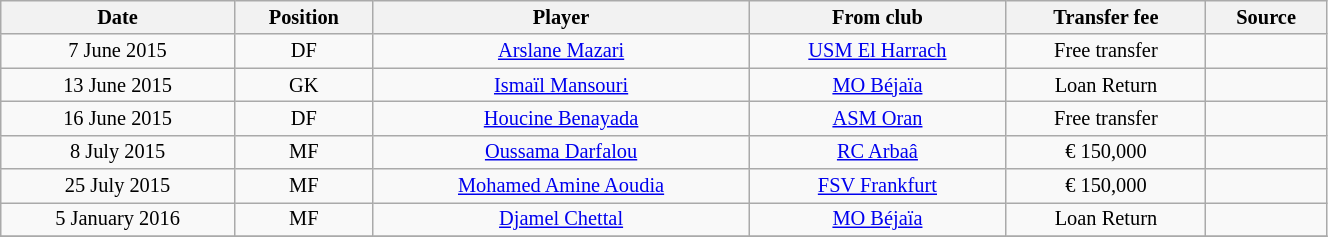<table class="wikitable sortable" style="width:70%; text-align:center; font-size:85%; text-align:centre;">
<tr>
<th>Date</th>
<th>Position</th>
<th>Player</th>
<th>From club</th>
<th>Transfer fee</th>
<th>Source</th>
</tr>
<tr>
<td>7 June 2015</td>
<td>DF</td>
<td> <a href='#'>Arslane Mazari</a></td>
<td><a href='#'>USM El Harrach</a></td>
<td>Free transfer</td>
<td></td>
</tr>
<tr>
<td>13 June 2015</td>
<td>GK</td>
<td> <a href='#'>Ismaïl Mansouri</a></td>
<td><a href='#'>MO Béjaïa</a></td>
<td>Loan Return</td>
<td></td>
</tr>
<tr>
<td>16 June 2015</td>
<td>DF</td>
<td> <a href='#'>Houcine Benayada</a></td>
<td><a href='#'>ASM Oran</a></td>
<td>Free transfer</td>
<td></td>
</tr>
<tr>
<td>8 July 2015</td>
<td>MF</td>
<td> <a href='#'>Oussama Darfalou</a></td>
<td><a href='#'>RC Arbaâ</a></td>
<td>€ 150,000</td>
<td></td>
</tr>
<tr>
<td>25 July 2015</td>
<td>MF</td>
<td> <a href='#'>Mohamed Amine Aoudia</a></td>
<td> <a href='#'>FSV Frankfurt</a></td>
<td>€ 150,000</td>
<td></td>
</tr>
<tr>
<td>5 January 2016</td>
<td>MF</td>
<td> <a href='#'>Djamel Chettal</a></td>
<td><a href='#'>MO Béjaïa</a></td>
<td>Loan Return</td>
<td></td>
</tr>
<tr>
</tr>
</table>
